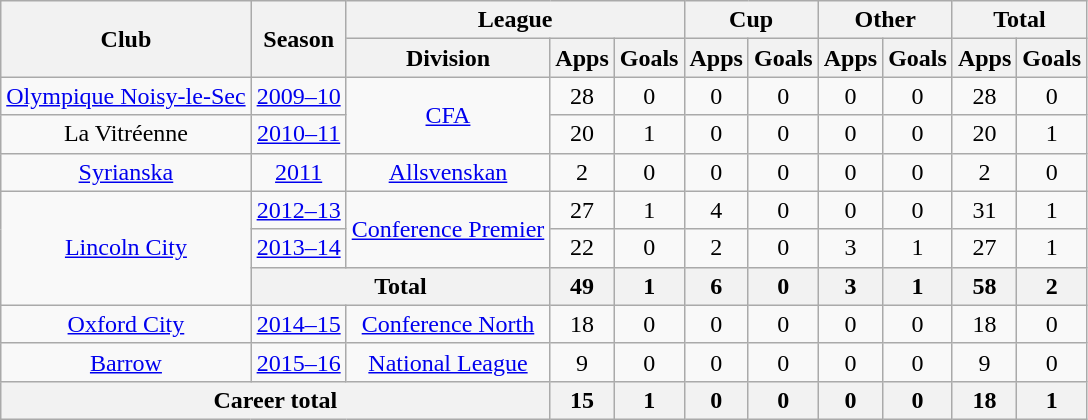<table class="wikitable" style="text-align: center">
<tr>
<th rowspan="2">Club</th>
<th rowspan="2">Season</th>
<th colspan="3">League</th>
<th colspan="2">Cup</th>
<th colspan="2">Other</th>
<th colspan="2">Total</th>
</tr>
<tr>
<th>Division</th>
<th>Apps</th>
<th>Goals</th>
<th>Apps</th>
<th>Goals</th>
<th>Apps</th>
<th>Goals</th>
<th>Apps</th>
<th>Goals</th>
</tr>
<tr>
<td><a href='#'>Olympique Noisy-le-Sec</a></td>
<td><a href='#'>2009–10</a></td>
<td rowspan="2"><a href='#'>CFA</a></td>
<td>28</td>
<td>0</td>
<td>0</td>
<td>0</td>
<td>0</td>
<td>0</td>
<td>28</td>
<td>0</td>
</tr>
<tr>
<td>La Vitréenne</td>
<td><a href='#'>2010–11</a></td>
<td>20</td>
<td>1</td>
<td>0</td>
<td>0</td>
<td>0</td>
<td>0</td>
<td>20</td>
<td>1</td>
</tr>
<tr>
<td><a href='#'>Syrianska</a></td>
<td><a href='#'>2011</a></td>
<td><a href='#'>Allsvenskan</a></td>
<td>2</td>
<td>0</td>
<td>0</td>
<td>0</td>
<td>0</td>
<td>0</td>
<td>2</td>
<td>0</td>
</tr>
<tr>
<td rowspan="3"><a href='#'>Lincoln City</a></td>
<td><a href='#'>2012–13</a></td>
<td rowspan="2"><a href='#'>Conference Premier</a></td>
<td>27</td>
<td>1</td>
<td>4</td>
<td>0</td>
<td>0</td>
<td>0</td>
<td>31</td>
<td>1</td>
</tr>
<tr>
<td><a href='#'>2013–14</a></td>
<td>22</td>
<td>0</td>
<td>2</td>
<td>0</td>
<td>3</td>
<td>1</td>
<td>27</td>
<td>1</td>
</tr>
<tr>
<th colspan="2"><strong>Total</strong></th>
<th>49</th>
<th>1</th>
<th>6</th>
<th>0</th>
<th>3</th>
<th>1</th>
<th>58</th>
<th>2</th>
</tr>
<tr>
<td><a href='#'>Oxford City</a></td>
<td><a href='#'>2014–15</a></td>
<td><a href='#'>Conference North</a></td>
<td>18</td>
<td>0</td>
<td>0</td>
<td>0</td>
<td>0</td>
<td>0</td>
<td>18</td>
<td>0</td>
</tr>
<tr>
<td><a href='#'>Barrow</a></td>
<td><a href='#'>2015–16</a></td>
<td><a href='#'>National League</a></td>
<td>9</td>
<td>0</td>
<td>0</td>
<td>0</td>
<td>0</td>
<td>0</td>
<td>9</td>
<td>0</td>
</tr>
<tr>
<th colspan="3"><strong>Career total</strong></th>
<th>15</th>
<th>1</th>
<th>0</th>
<th>0</th>
<th>0</th>
<th>0</th>
<th>18</th>
<th>1</th>
</tr>
</table>
